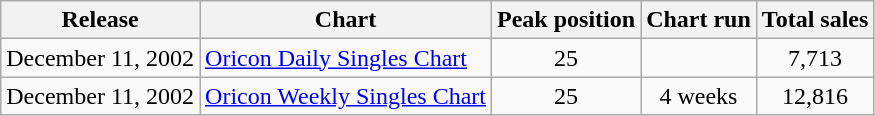<table class="wikitable">
<tr>
<th align="left">Release</th>
<th align="left">Chart</th>
<th align="left">Peak position</th>
<th align="left">Chart run</th>
<th align="left">Total sales</th>
</tr>
<tr>
<td align="left">December 11, 2002</td>
<td align="left"><a href='#'>Oricon Daily Singles Chart</a></td>
<td align="center">25</td>
<td align="center"></td>
<td align="center">7,713</td>
</tr>
<tr>
<td align="left">December 11, 2002</td>
<td align="left"><a href='#'>Oricon Weekly Singles Chart</a></td>
<td align="center">25</td>
<td align="center">4 weeks</td>
<td align="center">12,816</td>
</tr>
</table>
